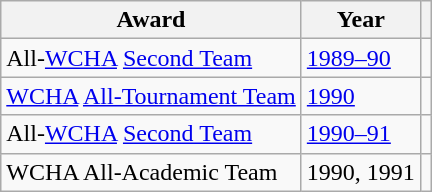<table class="wikitable">
<tr>
<th>Award</th>
<th>Year</th>
<th></th>
</tr>
<tr>
<td>All-<a href='#'>WCHA</a> <a href='#'>Second Team</a></td>
<td><a href='#'>1989–90</a></td>
<td></td>
</tr>
<tr>
<td><a href='#'>WCHA</a> <a href='#'>All-Tournament Team</a></td>
<td><a href='#'>1990</a></td>
<td></td>
</tr>
<tr>
<td>All-<a href='#'>WCHA</a> <a href='#'>Second Team</a></td>
<td><a href='#'>1990–91</a></td>
<td></td>
</tr>
<tr>
<td>WCHA All-Academic Team</td>
<td>1990, 1991</td>
<td></td>
</tr>
</table>
